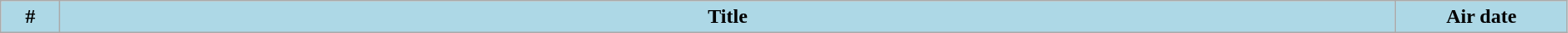<table class="wikitable plainrowheaders" style="width:99%; background:#fff;">
<tr>
<th style="background:#add8e6; width:40px;">#</th>
<th style="background: #add8e6;">Title</th>
<th style="background:#add8e6; width:130px;">Air date<br>




</th>
</tr>
</table>
